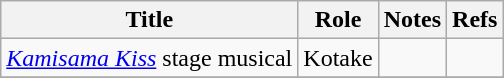<table class="wikitable sortable">
<tr>
<th>Title</th>
<th>Role</th>
<th class="unsortable">Notes</th>
<th class="unsortable">Refs</th>
</tr>
<tr>
<td><em><a href='#'>Kamisama Kiss</a></em> stage musical</td>
<td>Kotake</td>
<td></td>
<td></td>
</tr>
<tr>
</tr>
</table>
